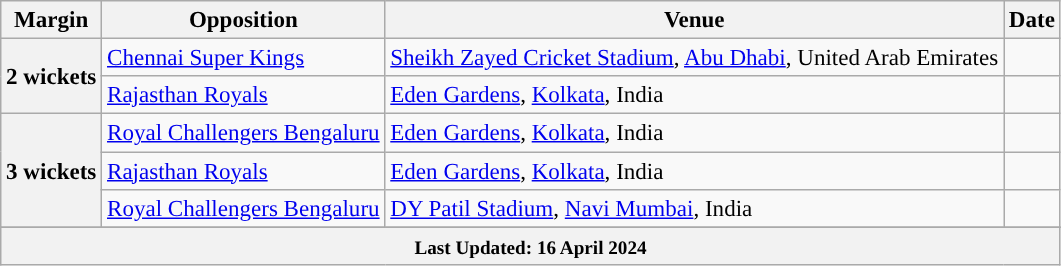<table class="wikitable sortable" style="text-align:left;font-size:96%;">
<tr>
<th>Margin</th>
<th>Opposition</th>
<th>Venue</th>
<th>Date</th>
</tr>
<tr>
<th rowspan=2>2 wickets</th>
<td><a href='#'>Chennai Super Kings</a></td>
<td><a href='#'>Sheikh Zayed Cricket Stadium</a>, <a href='#'>Abu Dhabi</a>, United Arab Emirates</td>
<td></td>
</tr>
<tr>
<td><a href='#'>Rajasthan Royals</a></td>
<td><a href='#'>Eden Gardens</a>, <a href='#'>Kolkata</a>, India</td>
<td></td>
</tr>
<tr>
<th rowspan=3>3 wickets</th>
<td><a href='#'>Royal Challengers Bengaluru</a></td>
<td><a href='#'>Eden Gardens</a>, <a href='#'>Kolkata</a>, India</td>
<td></td>
</tr>
<tr>
<td><a href='#'>Rajasthan Royals</a></td>
<td><a href='#'>Eden Gardens</a>, <a href='#'>Kolkata</a>, India</td>
<td></td>
</tr>
<tr>
<td><a href='#'>Royal Challengers Bengaluru</a></td>
<td><a href='#'>DY Patil Stadium</a>, <a href='#'>Navi Mumbai</a>, India</td>
<td></td>
</tr>
<tr>
</tr>
<tr class="sortbottom">
<th colspan="4"><small>Last Updated: 16 April 2024</small></th>
</tr>
</table>
